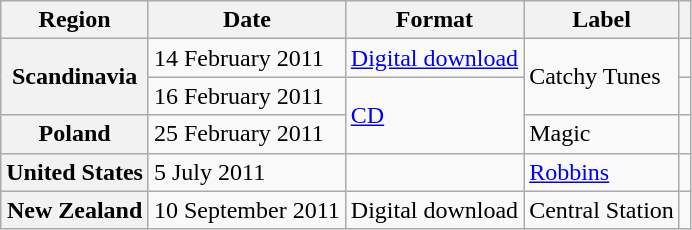<table class="wikitable plainrowheaders">
<tr>
<th scope="col">Region</th>
<th scope="col">Date</th>
<th scope="col">Format</th>
<th scope="col">Label</th>
<th scope="col"></th>
</tr>
<tr>
<th scope="row" rowspan="2">Scandinavia</th>
<td>14 February 2011</td>
<td><a href='#'>Digital download</a></td>
<td rowspan="2">Catchy Tunes</td>
<td align="center"></td>
</tr>
<tr>
<td>16 February 2011</td>
<td rowspan="2"><a href='#'>CD</a></td>
<td align="center"></td>
</tr>
<tr>
<th scope="row">Poland</th>
<td>25 February 2011</td>
<td>Magic</td>
<td align="center"></td>
</tr>
<tr>
<th scope="row">United States</th>
<td>5 July 2011</td>
<td></td>
<td><a href='#'>Robbins</a></td>
<td align="center"></td>
</tr>
<tr>
<th scope="row">New Zealand</th>
<td>10 September 2011</td>
<td>Digital download</td>
<td>Central Station</td>
<td align="center"></td>
</tr>
</table>
